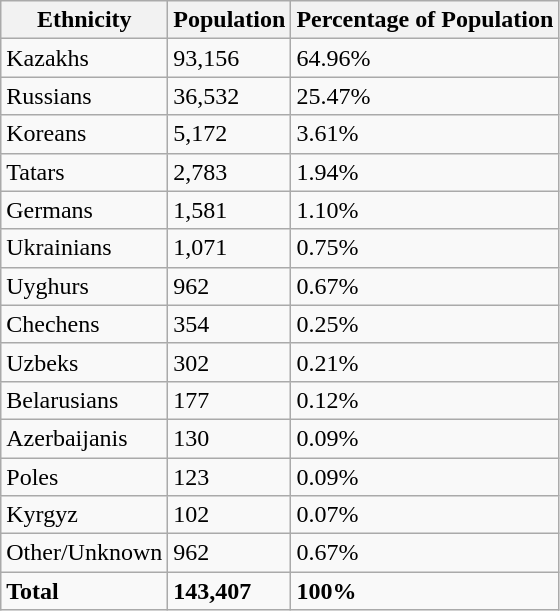<table class="wikitable">
<tr>
<th>Ethnicity</th>
<th>Population</th>
<th>Percentage of Population</th>
</tr>
<tr>
<td>Kazakhs</td>
<td>93,156</td>
<td>64.96%</td>
</tr>
<tr>
<td>Russians</td>
<td>36,532</td>
<td>25.47%</td>
</tr>
<tr>
<td>Koreans</td>
<td>5,172</td>
<td>3.61%</td>
</tr>
<tr>
<td>Tatars</td>
<td>2,783</td>
<td>1.94%</td>
</tr>
<tr>
<td>Germans</td>
<td>1,581</td>
<td>1.10%</td>
</tr>
<tr>
<td>Ukrainians</td>
<td>1,071</td>
<td>0.75%</td>
</tr>
<tr>
<td>Uyghurs</td>
<td>962</td>
<td>0.67%</td>
</tr>
<tr>
<td>Chechens</td>
<td>354</td>
<td>0.25%</td>
</tr>
<tr>
<td>Uzbeks</td>
<td>302</td>
<td>0.21%</td>
</tr>
<tr>
<td>Belarusians</td>
<td>177</td>
<td>0.12%</td>
</tr>
<tr>
<td>Azerbaijanis</td>
<td>130</td>
<td>0.09%</td>
</tr>
<tr>
<td>Poles</td>
<td>123</td>
<td>0.09%</td>
</tr>
<tr>
<td>Kyrgyz</td>
<td>102</td>
<td>0.07%</td>
</tr>
<tr>
<td>Other/Unknown</td>
<td>962</td>
<td>0.67%</td>
</tr>
<tr>
<td><strong>Total</strong></td>
<td><strong>143,407</strong></td>
<td><strong>100%</strong></td>
</tr>
</table>
